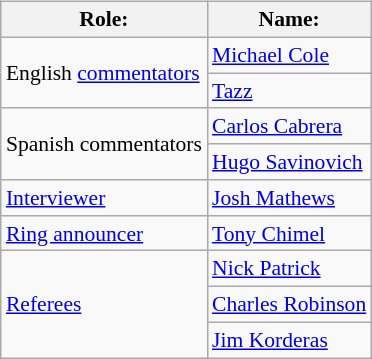<table class="wikitable" style="font-size:90%; margin:0.5em 0 0.5em 1em; float:right; clear:right;">
<tr>
<th>Role:</th>
<th>Name:</th>
</tr>
<tr>
<td rowspan=2>English <a href='#'>commentators</a></td>
<td><a href='#'>Michael Cole</a></td>
</tr>
<tr>
<td><a href='#'>Tazz</a></td>
</tr>
<tr>
<td rowspan=2>Spanish commentators</td>
<td><a href='#'>Carlos Cabrera</a></td>
</tr>
<tr>
<td><a href='#'>Hugo Savinovich</a></td>
</tr>
<tr>
<td><a href='#'>Interviewer</a></td>
<td><a href='#'>Josh Mathews</a></td>
</tr>
<tr>
<td><a href='#'>Ring announcer</a></td>
<td><a href='#'>Tony Chimel</a></td>
</tr>
<tr>
<td rowspan=3><a href='#'>Referees</a></td>
<td><a href='#'>Nick Patrick</a></td>
</tr>
<tr>
<td><a href='#'>Charles Robinson</a></td>
</tr>
<tr>
<td><a href='#'>Jim Korderas</a></td>
</tr>
</table>
